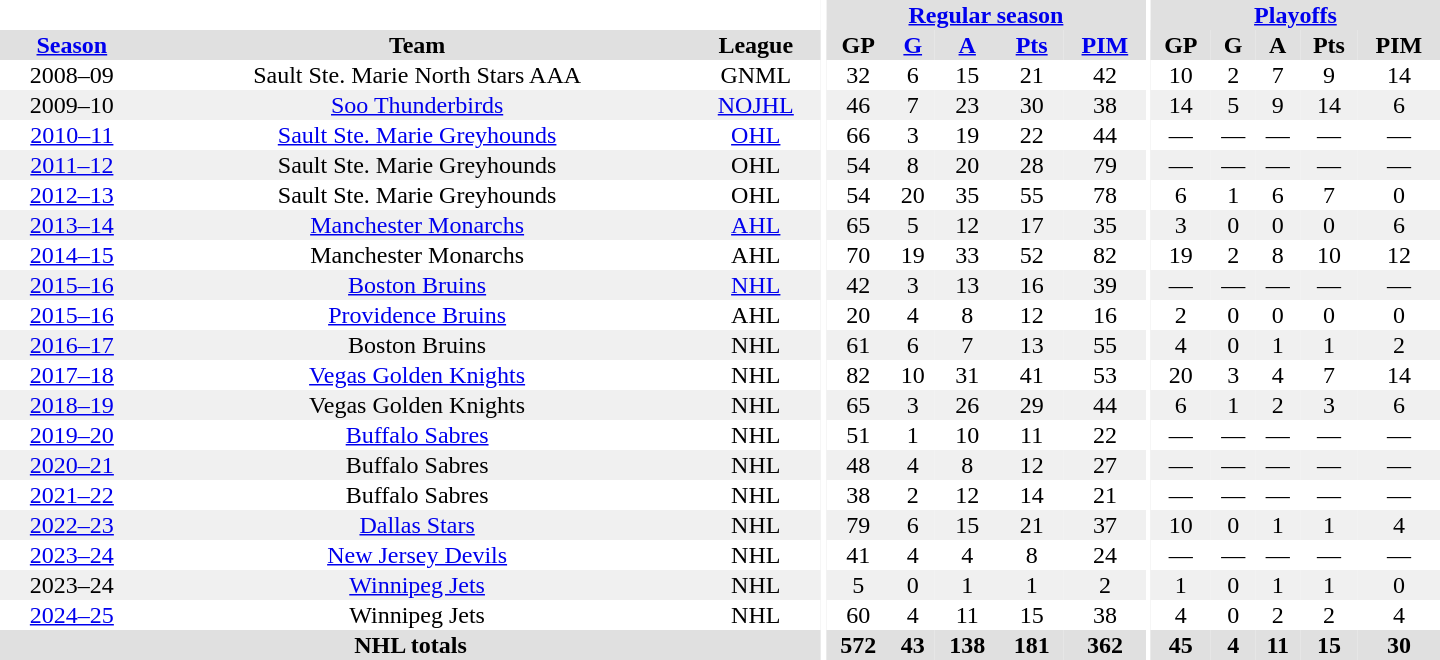<table border="0" cellpadding="1" cellspacing="0" style="text-align:center; width:60em;">
<tr bgcolor="#e0e0e0">
<th colspan="3" bgcolor="#ffffff"></th>
<th rowspan="99" bgcolor="#ffffff"></th>
<th colspan="5"><a href='#'>Regular season</a></th>
<th rowspan="99" bgcolor="#ffffff"></th>
<th colspan="5"><a href='#'>Playoffs</a></th>
</tr>
<tr bgcolor="#e0e0e0">
<th><a href='#'>Season</a></th>
<th>Team</th>
<th>League</th>
<th>GP</th>
<th><a href='#'>G</a></th>
<th><a href='#'>A</a></th>
<th><a href='#'>Pts</a></th>
<th><a href='#'>PIM</a></th>
<th>GP</th>
<th>G</th>
<th>A</th>
<th>Pts</th>
<th>PIM</th>
</tr>
<tr>
<td>2008–09</td>
<td>Sault Ste. Marie North Stars AAA</td>
<td>GNML</td>
<td>32</td>
<td>6</td>
<td>15</td>
<td>21</td>
<td>42</td>
<td>10</td>
<td>2</td>
<td>7</td>
<td>9</td>
<td>14</td>
</tr>
<tr bgcolor="#f0f0f0">
<td>2009–10</td>
<td><a href='#'>Soo Thunderbirds</a></td>
<td><a href='#'>NOJHL</a></td>
<td>46</td>
<td>7</td>
<td>23</td>
<td>30</td>
<td>38</td>
<td>14</td>
<td>5</td>
<td>9</td>
<td>14</td>
<td>6</td>
</tr>
<tr>
<td><a href='#'>2010–11</a></td>
<td><a href='#'>Sault Ste. Marie Greyhounds</a></td>
<td><a href='#'>OHL</a></td>
<td>66</td>
<td>3</td>
<td>19</td>
<td>22</td>
<td>44</td>
<td>—</td>
<td>—</td>
<td>—</td>
<td>—</td>
<td>—</td>
</tr>
<tr bgcolor="#f0f0f0">
<td><a href='#'>2011–12</a></td>
<td>Sault Ste. Marie Greyhounds</td>
<td>OHL</td>
<td>54</td>
<td>8</td>
<td>20</td>
<td>28</td>
<td>79</td>
<td>—</td>
<td>—</td>
<td>—</td>
<td>—</td>
<td>—</td>
</tr>
<tr>
<td><a href='#'>2012–13</a></td>
<td>Sault Ste. Marie Greyhounds</td>
<td>OHL</td>
<td>54</td>
<td>20</td>
<td>35</td>
<td>55</td>
<td>78</td>
<td>6</td>
<td>1</td>
<td>6</td>
<td>7</td>
<td>0</td>
</tr>
<tr bgcolor="#f0f0f0">
<td><a href='#'>2013–14</a></td>
<td><a href='#'>Manchester Monarchs</a></td>
<td><a href='#'>AHL</a></td>
<td>65</td>
<td>5</td>
<td>12</td>
<td>17</td>
<td>35</td>
<td>3</td>
<td>0</td>
<td>0</td>
<td>0</td>
<td>6</td>
</tr>
<tr>
<td><a href='#'>2014–15</a></td>
<td>Manchester Monarchs</td>
<td>AHL</td>
<td>70</td>
<td>19</td>
<td>33</td>
<td>52</td>
<td>82</td>
<td>19</td>
<td>2</td>
<td>8</td>
<td>10</td>
<td>12</td>
</tr>
<tr bgcolor="#f0f0f0">
<td><a href='#'>2015–16</a></td>
<td><a href='#'>Boston Bruins</a></td>
<td><a href='#'>NHL</a></td>
<td>42</td>
<td>3</td>
<td>13</td>
<td>16</td>
<td>39</td>
<td>—</td>
<td>—</td>
<td>—</td>
<td>—</td>
<td>—</td>
</tr>
<tr>
<td><a href='#'>2015–16</a></td>
<td><a href='#'>Providence Bruins</a></td>
<td>AHL</td>
<td>20</td>
<td>4</td>
<td>8</td>
<td>12</td>
<td>16</td>
<td>2</td>
<td>0</td>
<td>0</td>
<td>0</td>
<td>0</td>
</tr>
<tr bgcolor="#f0f0f0">
<td><a href='#'>2016–17</a></td>
<td>Boston Bruins</td>
<td>NHL</td>
<td>61</td>
<td>6</td>
<td>7</td>
<td>13</td>
<td>55</td>
<td>4</td>
<td>0</td>
<td>1</td>
<td>1</td>
<td>2</td>
</tr>
<tr>
<td><a href='#'>2017–18</a></td>
<td><a href='#'>Vegas Golden Knights</a></td>
<td>NHL</td>
<td>82</td>
<td>10</td>
<td>31</td>
<td>41</td>
<td>53</td>
<td>20</td>
<td>3</td>
<td>4</td>
<td>7</td>
<td>14</td>
</tr>
<tr bgcolor="#f0f0f0">
<td><a href='#'>2018–19</a></td>
<td>Vegas Golden Knights</td>
<td>NHL</td>
<td>65</td>
<td>3</td>
<td>26</td>
<td>29</td>
<td>44</td>
<td>6</td>
<td>1</td>
<td>2</td>
<td>3</td>
<td>6</td>
</tr>
<tr>
<td><a href='#'>2019–20</a></td>
<td><a href='#'>Buffalo Sabres</a></td>
<td>NHL</td>
<td>51</td>
<td>1</td>
<td>10</td>
<td>11</td>
<td>22</td>
<td>—</td>
<td>—</td>
<td>—</td>
<td>—</td>
<td>—</td>
</tr>
<tr bgcolor="#f0f0f0">
<td><a href='#'>2020–21</a></td>
<td>Buffalo Sabres</td>
<td>NHL</td>
<td>48</td>
<td>4</td>
<td>8</td>
<td>12</td>
<td>27</td>
<td>—</td>
<td>—</td>
<td>—</td>
<td>—</td>
<td>—</td>
</tr>
<tr>
<td><a href='#'>2021–22</a></td>
<td>Buffalo Sabres</td>
<td>NHL</td>
<td>38</td>
<td>2</td>
<td>12</td>
<td>14</td>
<td>21</td>
<td>—</td>
<td>—</td>
<td>—</td>
<td>—</td>
<td>—</td>
</tr>
<tr bgcolor="#f0f0f0">
<td><a href='#'>2022–23</a></td>
<td><a href='#'>Dallas Stars</a></td>
<td>NHL</td>
<td>79</td>
<td>6</td>
<td>15</td>
<td>21</td>
<td>37</td>
<td>10</td>
<td>0</td>
<td>1</td>
<td>1</td>
<td>4</td>
</tr>
<tr>
<td><a href='#'>2023–24</a></td>
<td><a href='#'>New Jersey Devils</a></td>
<td>NHL</td>
<td>41</td>
<td>4</td>
<td>4</td>
<td>8</td>
<td>24</td>
<td>—</td>
<td>—</td>
<td>—</td>
<td>—</td>
<td>—</td>
</tr>
<tr bgcolor="#f0f0f0">
<td>2023–24</td>
<td><a href='#'>Winnipeg Jets</a></td>
<td>NHL</td>
<td>5</td>
<td>0</td>
<td>1</td>
<td>1</td>
<td>2</td>
<td>1</td>
<td>0</td>
<td>1</td>
<td>1</td>
<td>0</td>
</tr>
<tr>
<td><a href='#'>2024–25</a></td>
<td>Winnipeg Jets</td>
<td>NHL</td>
<td>60</td>
<td>4</td>
<td>11</td>
<td>15</td>
<td>38</td>
<td>4</td>
<td>0</td>
<td>2</td>
<td>2</td>
<td>4</td>
</tr>
<tr bgcolor="#e0e0e0">
<th colspan="3">NHL totals</th>
<th>572</th>
<th>43</th>
<th>138</th>
<th>181</th>
<th>362</th>
<th>45</th>
<th>4</th>
<th>11</th>
<th>15</th>
<th>30</th>
</tr>
</table>
